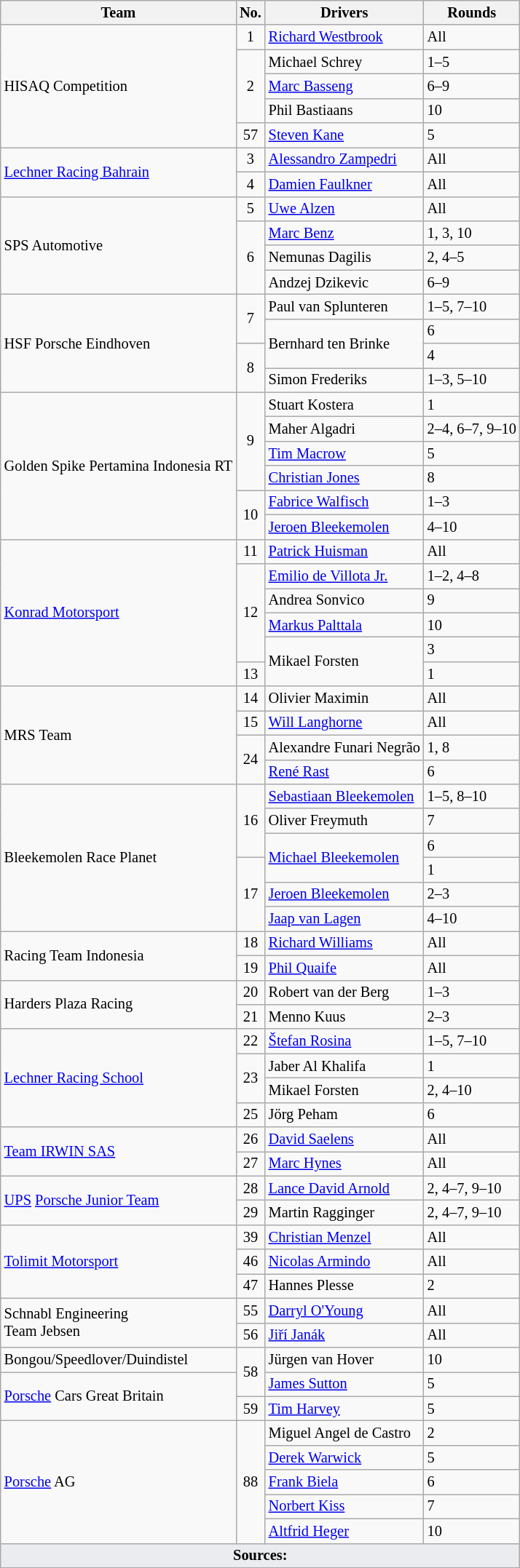<table class="wikitable" style="font-size: 85%;">
<tr>
<th>Team</th>
<th>No.</th>
<th>Drivers</th>
<th>Rounds</th>
</tr>
<tr>
<td rowspan=5> HISAQ Competition</td>
<td align="center">1</td>
<td> <a href='#'>Richard Westbrook</a></td>
<td>All</td>
</tr>
<tr>
<td align="center" rowspan=3>2</td>
<td> Michael Schrey</td>
<td>1–5</td>
</tr>
<tr>
<td> <a href='#'>Marc Basseng</a></td>
<td>6–9</td>
</tr>
<tr>
<td> Phil Bastiaans</td>
<td>10</td>
</tr>
<tr>
<td align="center">57</td>
<td> <a href='#'>Steven Kane</a></td>
<td>5</td>
</tr>
<tr>
<td rowspan=2> <a href='#'>Lechner Racing Bahrain</a></td>
<td align="center">3</td>
<td> <a href='#'>Alessandro Zampedri</a></td>
<td>All</td>
</tr>
<tr>
<td align="center">4</td>
<td> <a href='#'>Damien Faulkner</a></td>
<td>All</td>
</tr>
<tr>
<td rowspan=4> SPS Automotive</td>
<td align="center">5</td>
<td> <a href='#'>Uwe Alzen</a></td>
<td>All</td>
</tr>
<tr>
<td align="center" rowspan=3>6</td>
<td> <a href='#'>Marc Benz</a></td>
<td>1, 3, 10</td>
</tr>
<tr>
<td> Nemunas Dagilis</td>
<td>2, 4–5</td>
</tr>
<tr>
<td> Andzej Dzikevic</td>
<td>6–9</td>
</tr>
<tr>
<td rowspan=4> HSF Porsche Eindhoven</td>
<td align="center" rowspan=2>7</td>
<td> Paul van Splunteren</td>
<td>1–5, 7–10</td>
</tr>
<tr>
<td rowspan=2> Bernhard ten Brinke</td>
<td>6</td>
</tr>
<tr>
<td align="center" rowspan=2>8</td>
<td>4</td>
</tr>
<tr>
<td> Simon Frederiks</td>
<td>1–3, 5–10</td>
</tr>
<tr>
<td rowspan=6> Golden Spike Pertamina Indonesia RT</td>
<td align="center" rowspan=4>9</td>
<td> Stuart Kostera</td>
<td>1</td>
</tr>
<tr>
<td> Maher Algadri</td>
<td>2–4, 6–7, 9–10</td>
</tr>
<tr>
<td> <a href='#'>Tim Macrow</a></td>
<td>5</td>
</tr>
<tr>
<td> <a href='#'>Christian Jones</a></td>
<td>8</td>
</tr>
<tr>
<td align="center" rowspan=2>10</td>
<td> <a href='#'>Fabrice Walfisch</a></td>
<td>1–3</td>
</tr>
<tr>
<td> <a href='#'>Jeroen Bleekemolen</a></td>
<td>4–10</td>
</tr>
<tr>
<td rowspan=6> <a href='#'>Konrad Motorsport</a></td>
<td align="center">11</td>
<td> <a href='#'>Patrick Huisman</a></td>
<td>All</td>
</tr>
<tr>
<td align="center" rowspan=4>12</td>
<td> <a href='#'>Emilio de Villota Jr.</a></td>
<td>1–2, 4–8</td>
</tr>
<tr>
<td> Andrea Sonvico</td>
<td>9</td>
</tr>
<tr>
<td> <a href='#'>Markus Palttala</a></td>
<td>10</td>
</tr>
<tr>
<td rowspan=2> Mikael Forsten</td>
<td>3</td>
</tr>
<tr>
<td align="center">13</td>
<td>1</td>
</tr>
<tr>
<td rowspan=4> MRS Team</td>
<td align="center">14</td>
<td> Olivier Maximin</td>
<td>All</td>
</tr>
<tr>
<td align="center">15</td>
<td> <a href='#'>Will Langhorne</a></td>
<td>All</td>
</tr>
<tr>
<td align="center" rowspan=2>24</td>
<td> Alexandre Funari Negrão</td>
<td>1, 8</td>
</tr>
<tr>
<td> <a href='#'>René Rast</a></td>
<td>6</td>
</tr>
<tr>
<td rowspan=6> Bleekemolen Race Planet</td>
<td align="center" rowspan=3>16</td>
<td> <a href='#'>Sebastiaan Bleekemolen</a></td>
<td>1–5, 8–10</td>
</tr>
<tr>
<td> Oliver Freymuth</td>
<td>7</td>
</tr>
<tr>
<td rowspan=2> <a href='#'>Michael Bleekemolen</a></td>
<td>6</td>
</tr>
<tr>
<td align="center" rowspan=3>17</td>
<td>1</td>
</tr>
<tr>
<td> <a href='#'>Jeroen Bleekemolen</a></td>
<td>2–3</td>
</tr>
<tr>
<td> <a href='#'>Jaap van Lagen</a></td>
<td>4–10</td>
</tr>
<tr>
<td rowspan=2> Racing Team Indonesia</td>
<td align="center">18</td>
<td> <a href='#'>Richard Williams</a></td>
<td>All</td>
</tr>
<tr>
<td align="center">19</td>
<td> <a href='#'>Phil Quaife</a></td>
<td>All</td>
</tr>
<tr>
<td rowspan=2> Harders Plaza Racing</td>
<td align="center">20</td>
<td> Robert van der Berg</td>
<td>1–3</td>
</tr>
<tr>
<td align="center">21</td>
<td> Menno Kuus</td>
<td>2–3</td>
</tr>
<tr>
<td rowspan=4> <a href='#'>Lechner Racing School</a></td>
<td align="center">22</td>
<td> <a href='#'>Štefan Rosina</a></td>
<td>1–5, 7–10</td>
</tr>
<tr>
<td align="center" rowspan=2>23</td>
<td> Jaber Al Khalifa</td>
<td>1</td>
</tr>
<tr>
<td> Mikael Forsten</td>
<td>2, 4–10</td>
</tr>
<tr>
<td align="center">25</td>
<td> Jörg Peham</td>
<td>6</td>
</tr>
<tr>
<td rowspan=2> <a href='#'>Team IRWIN SAS</a></td>
<td align="center">26</td>
<td> <a href='#'>David Saelens</a></td>
<td>All</td>
</tr>
<tr>
<td align="center">27</td>
<td> <a href='#'>Marc Hynes</a></td>
<td>All</td>
</tr>
<tr>
<td rowspan=2> <a href='#'>UPS</a> <a href='#'>Porsche Junior Team</a></td>
<td align="center">28</td>
<td> <a href='#'>Lance David Arnold</a></td>
<td>2, 4–7, 9–10</td>
</tr>
<tr>
<td align="center">29</td>
<td> Martin Ragginger</td>
<td>2, 4–7, 9–10</td>
</tr>
<tr>
<td rowspan=3> <a href='#'>Tolimit Motorsport</a></td>
<td align="center">39</td>
<td> <a href='#'>Christian Menzel</a></td>
<td>All</td>
</tr>
<tr>
<td align="center">46</td>
<td> <a href='#'>Nicolas Armindo</a></td>
<td>All</td>
</tr>
<tr>
<td align="center">47</td>
<td> Hannes Plesse</td>
<td>2</td>
</tr>
<tr>
<td rowspan=2> Schnabl Engineering<br> Team Jebsen</td>
<td align="center">55</td>
<td> <a href='#'>Darryl O'Young</a></td>
<td>All</td>
</tr>
<tr>
<td align="center">56</td>
<td> <a href='#'>Jiří Janák</a></td>
<td>All</td>
</tr>
<tr>
<td> Bongou/Speedlover/Duindistel</td>
<td align="center" rowspan=2>58</td>
<td> Jürgen van Hover</td>
<td>10</td>
</tr>
<tr>
<td rowspan=2> <a href='#'>Porsche</a> Cars Great Britain</td>
<td> <a href='#'>James Sutton</a></td>
<td>5</td>
</tr>
<tr>
<td align="center">59</td>
<td> <a href='#'>Tim Harvey</a></td>
<td>5</td>
</tr>
<tr>
<td rowspan=5> <a href='#'>Porsche</a> AG</td>
<td align="center" rowspan=5>88</td>
<td> Miguel Angel de Castro</td>
<td>2</td>
</tr>
<tr>
<td> <a href='#'>Derek Warwick</a></td>
<td>5</td>
</tr>
<tr>
<td> <a href='#'>Frank Biela</a></td>
<td>6</td>
</tr>
<tr>
<td> <a href='#'>Norbert Kiss</a></td>
<td>7</td>
</tr>
<tr>
<td> <a href='#'>Altfrid Heger</a></td>
<td>10</td>
</tr>
<tr class="sortbottom">
<td colspan="4" style="background-color:#EAECF0;text-align:center"><strong>Sources:</strong></td>
</tr>
</table>
